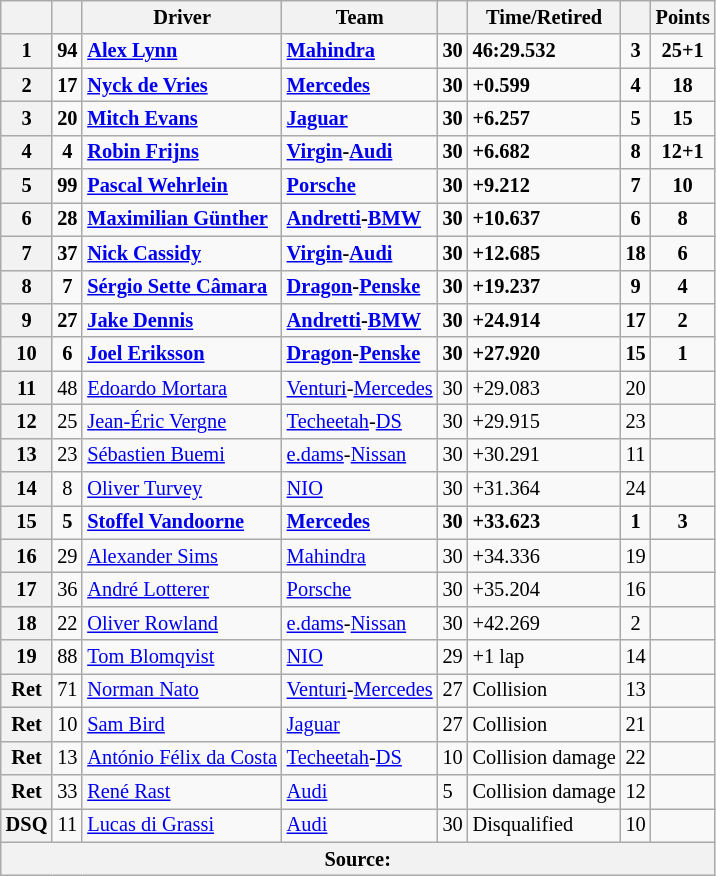<table class="wikitable sortable" style="font-size: 85%">
<tr>
<th scope="col"></th>
<th scope="col"></th>
<th scope="col">Driver</th>
<th scope="col">Team</th>
<th scope="col"></th>
<th scope="col" class="unsortable">Time/Retired</th>
<th scope="col"></th>
<th scope="col">Points</th>
</tr>
<tr>
<th scope="row">1</th>
<td align="center"><strong>94</strong></td>
<td data-sort-value="LYN"> <strong><a href='#'>Alex Lynn</a></strong></td>
<td><strong><a href='#'>Mahindra</a></strong></td>
<td><strong>30</strong></td>
<td><strong>46:29.532</strong></td>
<td align="center"><strong>3</strong></td>
<td align="center"><strong>25+1</strong></td>
</tr>
<tr>
<th scope="row">2</th>
<td align="center"><strong>17</strong></td>
<td data-sort-value="DEV"> <strong><a href='#'>Nyck de Vries</a></strong></td>
<td><strong><a href='#'>Mercedes</a></strong></td>
<td><strong>30</strong></td>
<td><strong>+0.599</strong></td>
<td align="center"><strong>4</strong></td>
<td align="center"><strong>18</strong></td>
</tr>
<tr>
<th scope="row">3</th>
<td align="center"><strong>20</strong></td>
<td data-sort-value="EVA"> <strong><a href='#'>Mitch Evans</a></strong></td>
<td><strong><a href='#'>Jaguar</a></strong></td>
<td><strong>30</strong></td>
<td><strong>+6.257</strong></td>
<td align="center"><strong>5</strong></td>
<td align="center"><strong>15</strong></td>
</tr>
<tr>
<th scope="row">4</th>
<td align="center"><strong>4</strong></td>
<td data-sort-value="FRI"> <strong><a href='#'>Robin Frijns</a></strong></td>
<td><strong><a href='#'>Virgin</a>-<a href='#'>Audi</a></strong></td>
<td><strong>30</strong></td>
<td><strong>+6.682</strong></td>
<td align="center"><strong>8</strong></td>
<td align="center"><strong>12+1</strong></td>
</tr>
<tr>
<th scope="row">5</th>
<td align="center"><strong>99</strong></td>
<td data-sort-value="WEH"> <strong><a href='#'>Pascal Wehrlein</a></strong></td>
<td><strong><a href='#'>Porsche</a></strong></td>
<td><strong>30</strong></td>
<td><strong>+9.212</strong></td>
<td align="center"><strong>7</strong></td>
<td align="center"><strong>10</strong></td>
</tr>
<tr>
<th scope="row">6</th>
<td align="center"><strong>28</strong></td>
<td data-sort-value="GUE"> <strong><a href='#'>Maximilian Günther</a></strong></td>
<td><strong><a href='#'>Andretti</a>-<a href='#'>BMW</a></strong></td>
<td><strong>30</strong></td>
<td><strong>+10.637</strong></td>
<td align="center"><strong>6</strong></td>
<td align="center"><strong>8</strong></td>
</tr>
<tr>
<th scope="row">7</th>
<td align="center"><strong>37</strong></td>
<td data-sort-value="CAS"> <strong><a href='#'>Nick Cassidy</a></strong></td>
<td><strong><a href='#'>Virgin</a>-<a href='#'>Audi</a></strong></td>
<td><strong>30</strong></td>
<td><strong>+12.685</strong></td>
<td align="center"><strong>18</strong></td>
<td align="center"><strong>6</strong></td>
</tr>
<tr>
<th scope="row">8</th>
<td align="center"><strong>7</strong></td>
<td data-sort-value="SET"> <strong><a href='#'>Sérgio Sette Câmara</a></strong></td>
<td><strong><a href='#'>Dragon</a>-<a href='#'>Penske</a></strong></td>
<td><strong>30</strong></td>
<td><strong>+19.237</strong></td>
<td align="center"><strong>9</strong></td>
<td align="center"><strong>4</strong></td>
</tr>
<tr>
<th scope="row">9</th>
<td align="center"><strong>27</strong></td>
<td data-sort-value="DEN"> <strong><a href='#'>Jake Dennis</a></strong></td>
<td><strong><a href='#'>Andretti</a>-<a href='#'>BMW</a></strong></td>
<td><strong>30</strong></td>
<td><strong>+24.914</strong></td>
<td align="center"><strong>17</strong></td>
<td align="center"><strong>2</strong></td>
</tr>
<tr>
<th scope="row">10</th>
<td align="center"><strong>6</strong></td>
<td data-sort-value="ERI"> <strong><a href='#'>Joel Eriksson</a></strong></td>
<td><strong><a href='#'>Dragon</a>-<a href='#'>Penske</a></strong></td>
<td><strong>30</strong></td>
<td><strong>+27.920</strong></td>
<td align="center"><strong>15</strong></td>
<td align="center"><strong>1</strong></td>
</tr>
<tr>
<th scope="row">11</th>
<td align="center">48</td>
<td data-sort-value="MOR"> <a href='#'>Edoardo Mortara</a></td>
<td><a href='#'>Venturi</a>-<a href='#'>Mercedes</a></td>
<td>30</td>
<td>+29.083</td>
<td align="center">20</td>
<td align="center"></td>
</tr>
<tr>
<th scope="row">12</th>
<td align="center">25</td>
<td data-sort-value="JEV"> <a href='#'>Jean-Éric Vergne</a></td>
<td><a href='#'>Techeetah</a>-<a href='#'>DS</a></td>
<td>30</td>
<td>+29.915</td>
<td align="center">23</td>
<td align="center"></td>
</tr>
<tr>
<th scope="row">13</th>
<td align="center">23</td>
<td data-sort-value="BUE"> <a href='#'>Sébastien Buemi</a></td>
<td><a href='#'>e.dams</a>-<a href='#'>Nissan</a></td>
<td>30</td>
<td>+30.291</td>
<td align="center">11</td>
<td align="center"></td>
</tr>
<tr>
<th scope="row">14</th>
<td align="center">8</td>
<td data-sort-value="TUR"> <a href='#'>Oliver Turvey</a></td>
<td><a href='#'>NIO</a></td>
<td>30</td>
<td>+31.364</td>
<td align="center">24</td>
<td align="center"></td>
</tr>
<tr>
<th scope="row">15</th>
<td align="center"><strong>5</strong></td>
<td data-sort-value="VAN"> <strong><a href='#'>Stoffel Vandoorne</a></strong></td>
<td><strong><a href='#'>Mercedes</a></strong></td>
<td><strong>30</strong></td>
<td><strong>+33.623</strong></td>
<td align="center"><strong>1</strong></td>
<td align="center"><strong>3</strong></td>
</tr>
<tr>
<th scope="row">16</th>
<td align="center">29</td>
<td data-sort-value="SIM"> <a href='#'>Alexander Sims</a></td>
<td><a href='#'>Mahindra</a></td>
<td>30</td>
<td>+34.336</td>
<td align="center">19</td>
<td align="center"></td>
</tr>
<tr>
<th scope="row">17</th>
<td align="center">36</td>
<td data-sort-value="LOT"> <a href='#'>André Lotterer</a></td>
<td><a href='#'>Porsche</a></td>
<td>30</td>
<td>+35.204</td>
<td align="center">16</td>
<td align="center"></td>
</tr>
<tr>
<th scope="row">18</th>
<td align="center">22</td>
<td data-sort-value="ROW"> <a href='#'>Oliver Rowland</a></td>
<td><a href='#'>e.dams</a>-<a href='#'>Nissan</a></td>
<td>30</td>
<td>+42.269</td>
<td align="center">2</td>
<td align="center"></td>
</tr>
<tr>
<th scope="row">19</th>
<td align="center">88</td>
<td data-sort-value="BLO"> <a href='#'>Tom Blomqvist</a></td>
<td><a href='#'>NIO</a></td>
<td>29</td>
<td>+1 lap</td>
<td align="center">14</td>
<td align="center"></td>
</tr>
<tr>
<th scope="row">Ret</th>
<td align="center">71</td>
<td data-sort-value="NAT"> <a href='#'>Norman Nato</a></td>
<td><a href='#'>Venturi</a>-<a href='#'>Mercedes</a></td>
<td>27</td>
<td>Collision</td>
<td align="center">13</td>
<td align="center"></td>
</tr>
<tr>
<th scope="row">Ret</th>
<td align="center">10</td>
<td data-sort-value="BIR"> <a href='#'>Sam Bird</a></td>
<td><a href='#'>Jaguar</a></td>
<td>27</td>
<td>Collision</td>
<td align="center">21</td>
<td align="center"></td>
</tr>
<tr>
<th scope="row">Ret</th>
<td align="center">13</td>
<td data-sort-value="DAC"> <a href='#'>António Félix da Costa</a></td>
<td><a href='#'>Techeetah</a>-<a href='#'>DS</a></td>
<td>10</td>
<td>Collision damage</td>
<td align="center">22</td>
<td align="center"></td>
</tr>
<tr>
<th scope="row">Ret</th>
<td align="center">33</td>
<td data-sort-value="RAS"> <a href='#'>René Rast</a></td>
<td><a href='#'>Audi</a></td>
<td>5</td>
<td>Collision damage</td>
<td align="center">12</td>
<td align="center"></td>
</tr>
<tr>
<th scope="row">DSQ</th>
<td align="center">11</td>
<td data-sort-value="DIG"> <a href='#'>Lucas di Grassi</a></td>
<td><a href='#'>Audi</a></td>
<td>30</td>
<td>Disqualified</td>
<td align="center">10</td>
<td align="center"></td>
</tr>
<tr>
<th colspan="8">Source:</th>
</tr>
</table>
